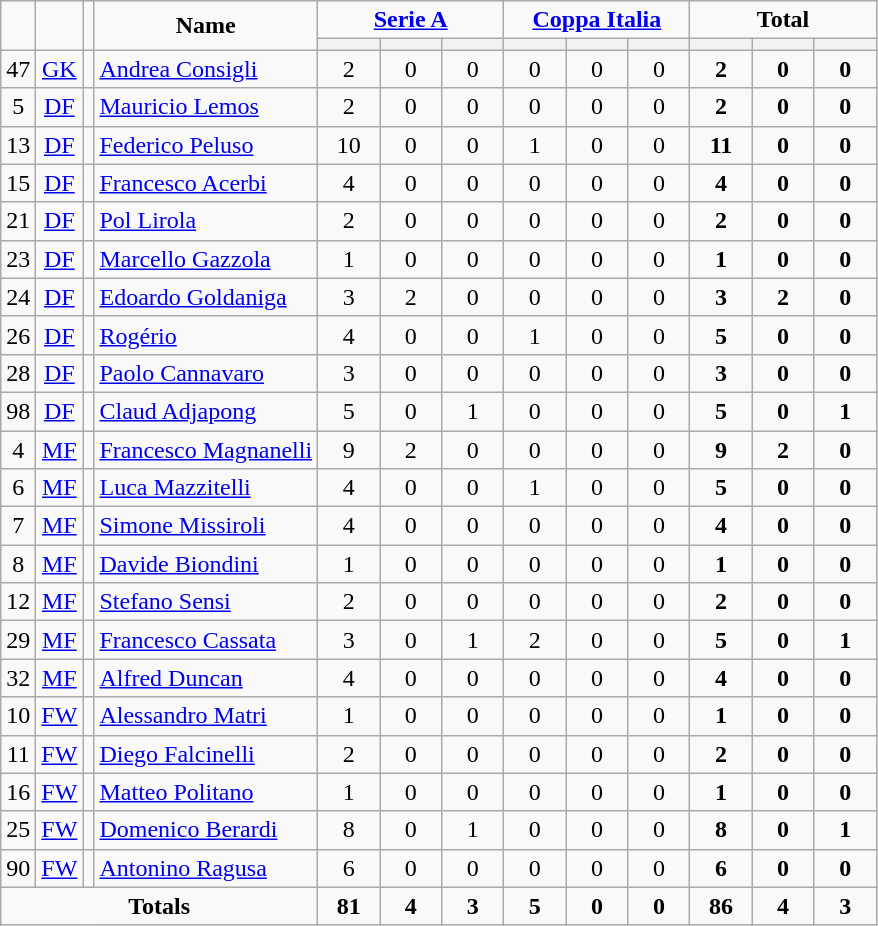<table class="wikitable" style="text-align:center;">
<tr>
<td rowspan="2" !width=15><strong></strong></td>
<td rowspan="2" !width=15><strong></strong></td>
<td rowspan="2" !width=15><strong></strong></td>
<td rowspan="2" !width=120><strong>Name</strong></td>
<td colspan="3"><strong><a href='#'>Serie A</a></strong></td>
<td colspan="3"><strong><a href='#'>Coppa Italia</a></strong></td>
<td colspan="3"><strong>Total</strong></td>
</tr>
<tr>
<th width=34; background:#fe9;"></th>
<th width=34; background:#fe9;"></th>
<th width=34; background:#ff8888;"></th>
<th width=34; background:#fe9;"></th>
<th width=34; background:#fe9;"></th>
<th width=34; background:#ff8888;"></th>
<th width=34; background:#fe9;"></th>
<th width=34; background:#fe9;"></th>
<th width=34; background:#ff8888;"></th>
</tr>
<tr>
<td>47</td>
<td><a href='#'>GK</a></td>
<td></td>
<td align=left><a href='#'>Andrea Consigli</a></td>
<td>2</td>
<td>0</td>
<td>0</td>
<td>0</td>
<td>0</td>
<td>0</td>
<td><strong>2</strong></td>
<td><strong>0</strong></td>
<td><strong>0</strong></td>
</tr>
<tr>
<td>5</td>
<td><a href='#'>DF</a></td>
<td></td>
<td align=left><a href='#'>Mauricio Lemos</a></td>
<td>2</td>
<td>0</td>
<td>0</td>
<td>0</td>
<td>0</td>
<td>0</td>
<td><strong>2</strong></td>
<td><strong>0</strong></td>
<td><strong>0</strong></td>
</tr>
<tr>
<td>13</td>
<td><a href='#'>DF</a></td>
<td></td>
<td align=left><a href='#'>Federico Peluso</a></td>
<td>10</td>
<td>0</td>
<td>0</td>
<td>1</td>
<td>0</td>
<td>0</td>
<td><strong>11</strong></td>
<td><strong>0</strong></td>
<td><strong>0</strong></td>
</tr>
<tr>
<td>15</td>
<td><a href='#'>DF</a></td>
<td></td>
<td align=left><a href='#'>Francesco Acerbi</a></td>
<td>4</td>
<td>0</td>
<td>0</td>
<td>0</td>
<td>0</td>
<td>0</td>
<td><strong>4</strong></td>
<td><strong>0</strong></td>
<td><strong>0</strong></td>
</tr>
<tr>
<td>21</td>
<td><a href='#'>DF</a></td>
<td></td>
<td align=left><a href='#'>Pol Lirola</a></td>
<td>2</td>
<td>0</td>
<td>0</td>
<td>0</td>
<td>0</td>
<td>0</td>
<td><strong>2</strong></td>
<td><strong>0</strong></td>
<td><strong>0</strong></td>
</tr>
<tr>
<td>23</td>
<td><a href='#'>DF</a></td>
<td></td>
<td align=left><a href='#'>Marcello Gazzola</a></td>
<td>1</td>
<td>0</td>
<td>0</td>
<td>0</td>
<td>0</td>
<td>0</td>
<td><strong>1</strong></td>
<td><strong>0</strong></td>
<td><strong>0</strong></td>
</tr>
<tr>
<td>24</td>
<td><a href='#'>DF</a></td>
<td></td>
<td align=left><a href='#'>Edoardo Goldaniga</a></td>
<td>3</td>
<td>2</td>
<td>0</td>
<td>0</td>
<td>0</td>
<td>0</td>
<td><strong>3</strong></td>
<td><strong>2</strong></td>
<td><strong>0</strong></td>
</tr>
<tr>
<td>26</td>
<td><a href='#'>DF</a></td>
<td></td>
<td align=left><a href='#'>Rogério</a></td>
<td>4</td>
<td>0</td>
<td>0</td>
<td>1</td>
<td>0</td>
<td>0</td>
<td><strong>5</strong></td>
<td><strong>0</strong></td>
<td><strong>0</strong></td>
</tr>
<tr>
<td>28</td>
<td><a href='#'>DF</a></td>
<td></td>
<td align=left><a href='#'>Paolo Cannavaro</a></td>
<td>3</td>
<td>0</td>
<td>0</td>
<td>0</td>
<td>0</td>
<td>0</td>
<td><strong>3</strong></td>
<td><strong>0</strong></td>
<td><strong>0</strong></td>
</tr>
<tr>
<td>98</td>
<td><a href='#'>DF</a></td>
<td></td>
<td align=left><a href='#'>Claud Adjapong</a></td>
<td>5</td>
<td>0</td>
<td>1</td>
<td>0</td>
<td>0</td>
<td>0</td>
<td><strong>5</strong></td>
<td><strong>0</strong></td>
<td><strong>1</strong></td>
</tr>
<tr>
<td>4</td>
<td><a href='#'>MF</a></td>
<td></td>
<td align=left><a href='#'>Francesco Magnanelli</a></td>
<td>9</td>
<td>2</td>
<td>0</td>
<td>0</td>
<td>0</td>
<td>0</td>
<td><strong>9</strong></td>
<td><strong>2</strong></td>
<td><strong>0</strong></td>
</tr>
<tr>
<td>6</td>
<td><a href='#'>MF</a></td>
<td></td>
<td align=left><a href='#'>Luca Mazzitelli</a></td>
<td>4</td>
<td>0</td>
<td>0</td>
<td>1</td>
<td>0</td>
<td>0</td>
<td><strong>5</strong></td>
<td><strong>0</strong></td>
<td><strong>0</strong></td>
</tr>
<tr>
<td>7</td>
<td><a href='#'>MF</a></td>
<td></td>
<td align=left><a href='#'>Simone Missiroli</a></td>
<td>4</td>
<td>0</td>
<td>0</td>
<td>0</td>
<td>0</td>
<td>0</td>
<td><strong>4</strong></td>
<td><strong>0</strong></td>
<td><strong>0</strong></td>
</tr>
<tr>
<td>8</td>
<td><a href='#'>MF</a></td>
<td></td>
<td align=left><a href='#'>Davide Biondini</a></td>
<td>1</td>
<td>0</td>
<td>0</td>
<td>0</td>
<td>0</td>
<td>0</td>
<td><strong>1</strong></td>
<td><strong>0</strong></td>
<td><strong>0</strong></td>
</tr>
<tr>
<td>12</td>
<td><a href='#'>MF</a></td>
<td></td>
<td align=left><a href='#'>Stefano Sensi</a></td>
<td>2</td>
<td>0</td>
<td>0</td>
<td>0</td>
<td>0</td>
<td>0</td>
<td><strong>2</strong></td>
<td><strong>0</strong></td>
<td><strong>0</strong></td>
</tr>
<tr>
<td>29</td>
<td><a href='#'>MF</a></td>
<td></td>
<td align=left><a href='#'>Francesco Cassata</a></td>
<td>3</td>
<td>0</td>
<td>1</td>
<td>2</td>
<td>0</td>
<td>0</td>
<td><strong>5</strong></td>
<td><strong>0</strong></td>
<td><strong>1</strong></td>
</tr>
<tr>
<td>32</td>
<td><a href='#'>MF</a></td>
<td></td>
<td align=left><a href='#'>Alfred Duncan</a></td>
<td>4</td>
<td>0</td>
<td>0</td>
<td>0</td>
<td>0</td>
<td>0</td>
<td><strong>4</strong></td>
<td><strong>0</strong></td>
<td><strong>0</strong></td>
</tr>
<tr>
<td>10</td>
<td><a href='#'>FW</a></td>
<td></td>
<td align=left><a href='#'>Alessandro Matri</a></td>
<td>1</td>
<td>0</td>
<td>0</td>
<td>0</td>
<td>0</td>
<td>0</td>
<td><strong>1</strong></td>
<td><strong>0</strong></td>
<td><strong>0</strong></td>
</tr>
<tr>
<td>11</td>
<td><a href='#'>FW</a></td>
<td></td>
<td align=left><a href='#'>Diego Falcinelli</a></td>
<td>2</td>
<td>0</td>
<td>0</td>
<td>0</td>
<td>0</td>
<td>0</td>
<td><strong>2</strong></td>
<td><strong>0</strong></td>
<td><strong>0</strong></td>
</tr>
<tr>
<td>16</td>
<td><a href='#'>FW</a></td>
<td></td>
<td align=left><a href='#'>Matteo Politano</a></td>
<td>1</td>
<td>0</td>
<td>0</td>
<td>0</td>
<td>0</td>
<td>0</td>
<td><strong>1</strong></td>
<td><strong>0</strong></td>
<td><strong>0</strong></td>
</tr>
<tr>
<td>25</td>
<td><a href='#'>FW</a></td>
<td></td>
<td align=left><a href='#'>Domenico Berardi</a></td>
<td>8</td>
<td>0</td>
<td>1</td>
<td>0</td>
<td>0</td>
<td>0</td>
<td><strong>8</strong></td>
<td><strong>0</strong></td>
<td><strong>1</strong></td>
</tr>
<tr>
<td>90</td>
<td><a href='#'>FW</a></td>
<td></td>
<td align=left><a href='#'>Antonino Ragusa</a></td>
<td>6</td>
<td>0</td>
<td>0</td>
<td>0</td>
<td>0</td>
<td>0</td>
<td><strong>6</strong></td>
<td><strong>0</strong></td>
<td><strong>0</strong></td>
</tr>
<tr>
<td colspan=4><strong>Totals</strong></td>
<td><strong>81</strong></td>
<td><strong>4</strong></td>
<td><strong>3</strong></td>
<td><strong>5</strong></td>
<td><strong>0</strong></td>
<td><strong>0</strong></td>
<td><strong>86</strong></td>
<td><strong>4</strong></td>
<td><strong>3</strong></td>
</tr>
</table>
